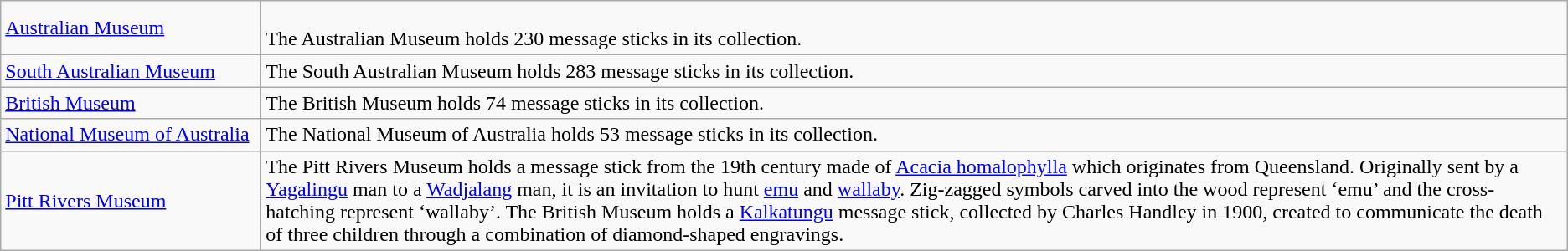<table class="wikitable">
<tr>
<td style="width:150pt;"><a href='#'>Australian Museum</a></td>
<td><br>The Australian Museum holds 230 message sticks in its collection.</td>
</tr>
<tr>
<td><a href='#'>South Australian Museum</a></td>
<td>The South Australian Museum holds 283 message sticks in its collection.</td>
</tr>
<tr>
<td><a href='#'>British Museum</a></td>
<td>The British Museum holds 74 message sticks in its collection.</td>
</tr>
<tr>
<td><a href='#'>National Museum of Australia</a></td>
<td>The National Museum of Australia holds 53 message sticks in its collection.</td>
</tr>
<tr>
<td><a href='#'>Pitt Rivers Museum</a></td>
<td>The Pitt Rivers Museum holds a message stick from the 19th century made of <a href='#'>Acacia homalophylla</a> which originates from Queensland. Originally sent by a <a href='#'>Yagalingu</a> man to a <a href='#'>Wadjalang</a> man, it is an invitation to hunt <a href='#'>emu</a> and <a href='#'>wallaby</a>. Zig-zagged symbols carved into the wood represent ‘emu’ and the cross-hatching represent ‘wallaby’. The British Museum holds a <a href='#'>Kalkatungu</a> message stick, collected by Charles Handley in 1900, created to communicate the death of three children through a combination of diamond-shaped engravings.</td>
</tr>
</table>
